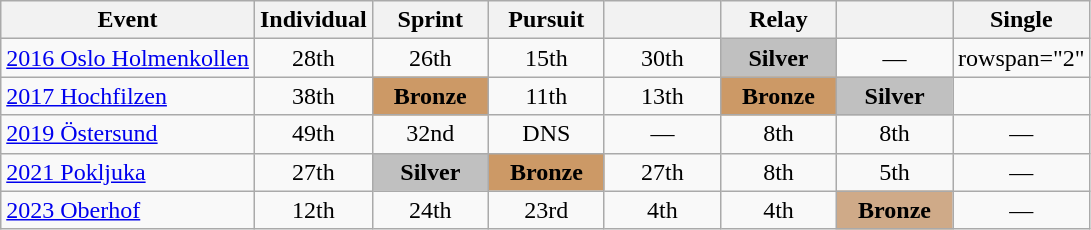<table class="wikitable" style="text-align: center;">
<tr>
<th>Event</th>
<th style="width:70px;">Individual</th>
<th style="width:70px;">Sprint</th>
<th style="width:70px;">Pursuit</th>
<th style="width:70px;"></th>
<th style="width:70px;">Relay</th>
<th style="width:70px;"></th>
<th style="width:70px;">Single </th>
</tr>
<tr>
<td align=left> <a href='#'>2016 Oslo Holmenkollen</a></td>
<td>28th</td>
<td>26th</td>
<td>15th</td>
<td>30th</td>
<td style="background:silver;"><strong>Silver</strong></td>
<td>—</td>
<td>rowspan="2" </td>
</tr>
<tr>
<td align=left> <a href='#'>2017 Hochfilzen</a></td>
<td>38th</td>
<td style="background:#CC9966;"><strong>Bronze</strong></td>
<td>11th</td>
<td>13th</td>
<td style="background:#CC9966;"><strong>Bronze</strong></td>
<td style="background:silver;"><strong>Silver</strong></td>
</tr>
<tr>
<td align=left> <a href='#'>2019 Östersund</a></td>
<td>49th</td>
<td>32nd</td>
<td>DNS</td>
<td>—</td>
<td>8th</td>
<td>8th</td>
<td>—</td>
</tr>
<tr>
<td align=left> <a href='#'>2021 Pokljuka</a></td>
<td>27th</td>
<td style="background:silver;"><strong>Silver</strong></td>
<td style="background:#CC9966;"><strong>Bronze</strong></td>
<td>27th</td>
<td>8th</td>
<td>5th</td>
<td>—</td>
</tr>
<tr>
<td align=left> <a href='#'>2023 Oberhof</a></td>
<td>12th</td>
<td>24th</td>
<td>23rd</td>
<td>4th</td>
<td>4th</td>
<td style="background:#cfaa88;"><strong>Bronze</strong></td>
<td>—</td>
</tr>
</table>
